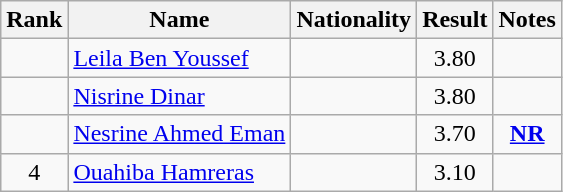<table class="wikitable sortable" style="text-align:center">
<tr>
<th>Rank</th>
<th>Name</th>
<th>Nationality</th>
<th>Result</th>
<th>Notes</th>
</tr>
<tr>
<td></td>
<td align=left><a href='#'>Leila Ben Youssef</a></td>
<td align=left></td>
<td>3.80</td>
<td></td>
</tr>
<tr>
<td></td>
<td align=left><a href='#'>Nisrine Dinar</a></td>
<td align=left></td>
<td>3.80</td>
<td></td>
</tr>
<tr>
<td></td>
<td align=left><a href='#'>Nesrine Ahmed Eman</a></td>
<td align=left></td>
<td>3.70</td>
<td><strong><a href='#'>NR</a></strong></td>
</tr>
<tr>
<td>4</td>
<td align=left><a href='#'>Ouahiba Hamreras</a></td>
<td align=left></td>
<td>3.10</td>
<td></td>
</tr>
</table>
